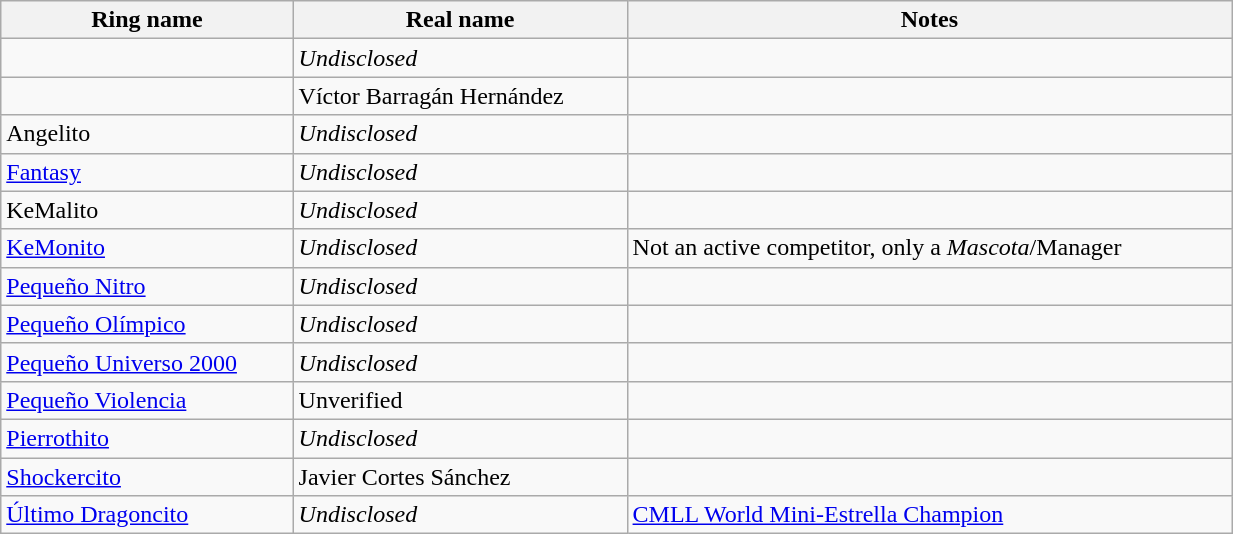<table class="wikitable sortable" style="width:65%;">
<tr>
<th>Ring name</th>
<th>Real name</th>
<th>Notes</th>
</tr>
<tr>
<td></td>
<td><em>Undisclosed</em></td>
<td></td>
</tr>
<tr>
<td></td>
<td>Víctor Barragán Hernández</td>
<td></td>
</tr>
<tr>
<td>Angelito</td>
<td><em>Undisclosed</em></td>
<td></td>
</tr>
<tr>
<td><a href='#'>Fantasy</a></td>
<td><em>Undisclosed</em></td>
<td></td>
</tr>
<tr>
<td>KeMalito</td>
<td><em>Undisclosed</em></td>
<td></td>
</tr>
<tr>
<td><a href='#'>KeMonito</a></td>
<td><em>Undisclosed</em></td>
<td>Not an active competitor, only a <em>Mascota</em>/Manager</td>
</tr>
<tr>
<td><a href='#'>Pequeño Nitro</a></td>
<td><em>Undisclosed</em></td>
<td></td>
</tr>
<tr>
<td><a href='#'>Pequeño Olímpico</a></td>
<td><em>Undisclosed</em></td>
<td></td>
</tr>
<tr>
<td><a href='#'>Pequeño Universo 2000</a></td>
<td><em>Undisclosed</em></td>
<td></td>
</tr>
<tr>
<td><a href='#'>Pequeño Violencia</a></td>
<td>Unverified</td>
<td></td>
</tr>
<tr>
<td><a href='#'>Pierrothito</a></td>
<td><em>Undisclosed</em></td>
<td></td>
</tr>
<tr>
<td><a href='#'>Shockercito</a></td>
<td>Javier Cortes Sánchez</td>
<td></td>
</tr>
<tr>
<td><a href='#'>Último Dragoncito</a></td>
<td><em>Undisclosed</em></td>
<td><a href='#'>CMLL World Mini-Estrella Champion</a></td>
</tr>
</table>
